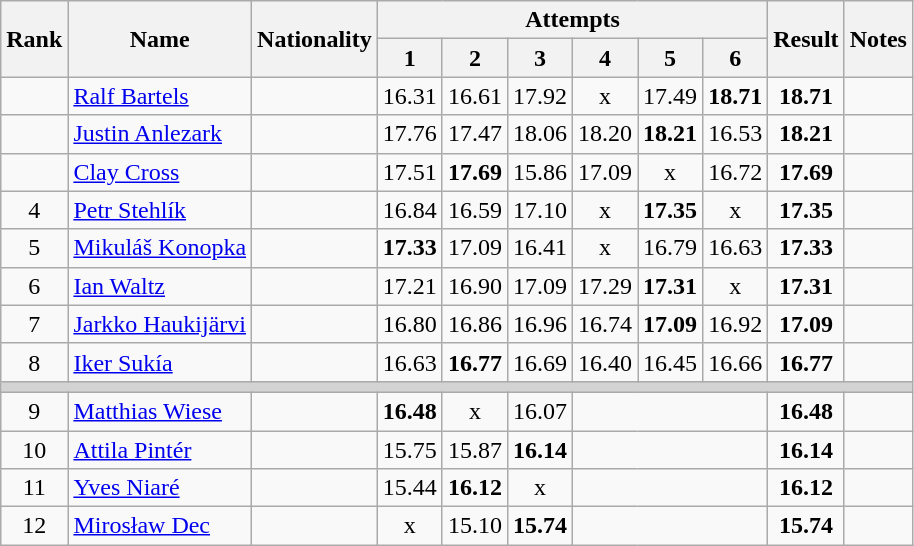<table class="wikitable sortable" style="text-align:center">
<tr>
<th rowspan=2>Rank</th>
<th rowspan=2>Name</th>
<th rowspan=2>Nationality</th>
<th colspan=6>Attempts</th>
<th rowspan=2>Result</th>
<th rowspan=2>Notes</th>
</tr>
<tr>
<th>1</th>
<th>2</th>
<th>3</th>
<th>4</th>
<th>5</th>
<th>6</th>
</tr>
<tr>
<td></td>
<td align=left><a href='#'>Ralf Bartels</a></td>
<td align=left></td>
<td>16.31</td>
<td>16.61</td>
<td>17.92</td>
<td>x</td>
<td>17.49</td>
<td><strong>18.71</strong></td>
<td><strong>18.71</strong></td>
<td></td>
</tr>
<tr>
<td></td>
<td align=left><a href='#'>Justin Anlezark</a></td>
<td align=left></td>
<td>17.76</td>
<td>17.47</td>
<td>18.06</td>
<td>18.20</td>
<td><strong>18.21</strong></td>
<td>16.53</td>
<td><strong>18.21</strong></td>
<td></td>
</tr>
<tr>
<td></td>
<td align=left><a href='#'>Clay Cross</a></td>
<td align=left></td>
<td>17.51</td>
<td><strong>17.69</strong></td>
<td>15.86</td>
<td>17.09</td>
<td>x</td>
<td>16.72</td>
<td><strong>17.69</strong></td>
<td></td>
</tr>
<tr>
<td>4</td>
<td align=left><a href='#'>Petr Stehlík</a></td>
<td align=left></td>
<td>16.84</td>
<td>16.59</td>
<td>17.10</td>
<td>x</td>
<td><strong>17.35</strong></td>
<td>x</td>
<td><strong>17.35</strong></td>
<td></td>
</tr>
<tr>
<td>5</td>
<td align=left><a href='#'>Mikuláš Konopka</a></td>
<td align=left></td>
<td><strong>17.33</strong></td>
<td>17.09</td>
<td>16.41</td>
<td>x</td>
<td>16.79</td>
<td>16.63</td>
<td><strong>17.33</strong></td>
<td></td>
</tr>
<tr>
<td>6</td>
<td align=left><a href='#'>Ian Waltz</a></td>
<td align=left></td>
<td>17.21</td>
<td>16.90</td>
<td>17.09</td>
<td>17.29</td>
<td><strong>17.31</strong></td>
<td>x</td>
<td><strong>17.31</strong></td>
<td></td>
</tr>
<tr>
<td>7</td>
<td align=left><a href='#'>Jarkko Haukijärvi</a></td>
<td align=left></td>
<td>16.80</td>
<td>16.86</td>
<td>16.96</td>
<td>16.74</td>
<td><strong>17.09</strong></td>
<td>16.92</td>
<td><strong>17.09</strong></td>
<td></td>
</tr>
<tr>
<td>8</td>
<td align=left><a href='#'>Iker Sukía</a></td>
<td align=left></td>
<td>16.63</td>
<td><strong>16.77</strong></td>
<td>16.69</td>
<td>16.40</td>
<td>16.45</td>
<td>16.66</td>
<td><strong>16.77</strong></td>
<td></td>
</tr>
<tr>
<td colspan=11 bgcolor=lightgray></td>
</tr>
<tr>
<td>9</td>
<td align=left><a href='#'>Matthias Wiese</a></td>
<td align=left></td>
<td><strong>16.48</strong></td>
<td>x</td>
<td>16.07</td>
<td colspan=3></td>
<td><strong>16.48</strong></td>
<td></td>
</tr>
<tr>
<td>10</td>
<td align=left><a href='#'>Attila Pintér</a></td>
<td align=left></td>
<td>15.75</td>
<td>15.87</td>
<td><strong>16.14</strong></td>
<td colspan=3></td>
<td><strong>16.14</strong></td>
<td></td>
</tr>
<tr>
<td>11</td>
<td align=left><a href='#'>Yves Niaré</a></td>
<td align=left></td>
<td>15.44</td>
<td><strong>16.12</strong></td>
<td>x</td>
<td colspan=3></td>
<td><strong>16.12</strong></td>
<td></td>
</tr>
<tr>
<td>12</td>
<td align=left><a href='#'>Mirosław Dec</a></td>
<td align=left></td>
<td>x</td>
<td>15.10</td>
<td><strong>15.74</strong></td>
<td colspan=3></td>
<td><strong>15.74</strong></td>
<td></td>
</tr>
</table>
